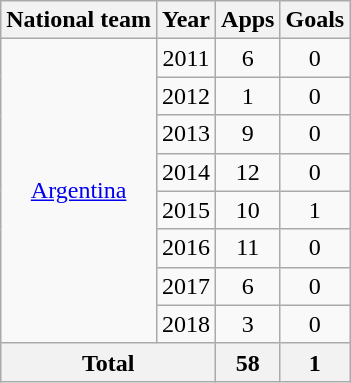<table class="wikitable" style="text-align:center">
<tr>
<th>National team</th>
<th>Year</th>
<th>Apps</th>
<th>Goals</th>
</tr>
<tr>
<td rowspan="8"><a href='#'>Argentina</a></td>
<td>2011</td>
<td>6</td>
<td>0</td>
</tr>
<tr>
<td>2012</td>
<td>1</td>
<td>0</td>
</tr>
<tr>
<td>2013</td>
<td>9</td>
<td>0</td>
</tr>
<tr>
<td>2014</td>
<td>12</td>
<td>0</td>
</tr>
<tr>
<td>2015</td>
<td>10</td>
<td>1</td>
</tr>
<tr>
<td>2016</td>
<td>11</td>
<td>0</td>
</tr>
<tr>
<td>2017</td>
<td>6</td>
<td>0</td>
</tr>
<tr>
<td>2018</td>
<td>3</td>
<td>0</td>
</tr>
<tr>
<th colspan="2">Total</th>
<th>58</th>
<th>1</th>
</tr>
</table>
